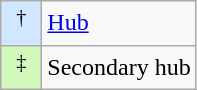<table class="wikitable">
<tr>
<td style="background:#D0E7FF; width:20px" align=center><sup>†</sup></td>
<td><a href='#'>Hub</a></td>
</tr>
<tr>
<td style="background:#D3F9BC; width:20px" align=center><sup>‡</sup></td>
<td>Secondary hub</td>
</tr>
</table>
